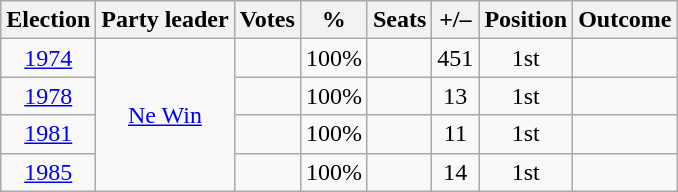<table class=wikitable style=text-align:center>
<tr>
<th>Election</th>
<th>Party leader</th>
<th>Votes</th>
<th>%</th>
<th>Seats</th>
<th>+/–</th>
<th>Position</th>
<th>Outcome</th>
</tr>
<tr>
<td><a href='#'>1974</a></td>
<td rowspan=4><a href='#'>Ne Win</a></td>
<td></td>
<td>100%</td>
<td></td>
<td> 451</td>
<td> 1st</td>
<td></td>
</tr>
<tr>
<td><a href='#'>1978</a></td>
<td></td>
<td>100%</td>
<td></td>
<td> 13</td>
<td> 1st</td>
<td></td>
</tr>
<tr>
<td><a href='#'>1981</a></td>
<td></td>
<td>100%</td>
<td></td>
<td> 11</td>
<td> 1st</td>
<td></td>
</tr>
<tr>
<td><a href='#'>1985</a></td>
<td></td>
<td>100%</td>
<td></td>
<td> 14</td>
<td> 1st</td>
<td></td>
</tr>
</table>
